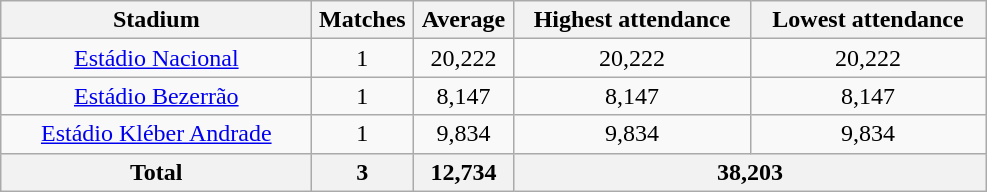<table class="wikitable plainrowheaders sortable" style="text-align:center">
<tr>
<th scope="col" ! style="width:200px;">Stadium</th>
<th scope="col" ! style="width:60px;">Matches</th>
<th scope="col" ! style="width:60px;">Average</th>
<th scope="col" ! style="width:150px;">Highest attendance</th>
<th scope="col" ! style="width:150px;">Lowest attendance</th>
</tr>
<tr>
<td><a href='#'>Estádio Nacional</a></td>
<td>1</td>
<td>20,222</td>
<td>20,222</td>
<td>20,222</td>
</tr>
<tr>
<td><a href='#'>Estádio Bezerrão</a></td>
<td>1</td>
<td>8,147</td>
<td>8,147</td>
<td>8,147</td>
</tr>
<tr>
<td><a href='#'>Estádio Kléber Andrade</a></td>
<td>1</td>
<td>9,834</td>
<td>9,834</td>
<td>9,834</td>
</tr>
<tr>
<th>Total</th>
<th>3</th>
<th>12,734</th>
<th colspan=3>38,203</th>
</tr>
</table>
